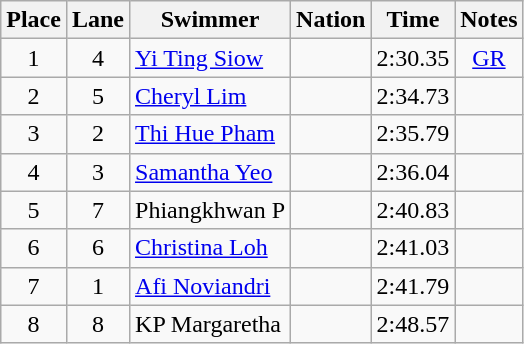<table class="wikitable sortable" style="text-align:center">
<tr>
<th>Place</th>
<th>Lane</th>
<th>Swimmer</th>
<th>Nation</th>
<th>Time</th>
<th>Notes</th>
</tr>
<tr>
<td>1</td>
<td>4</td>
<td align=left><a href='#'>Yi Ting Siow</a></td>
<td align=left></td>
<td>2:30.35</td>
<td><a href='#'>GR</a></td>
</tr>
<tr>
<td>2</td>
<td>5</td>
<td align=left><a href='#'>Cheryl Lim</a></td>
<td align=left></td>
<td>2:34.73</td>
<td></td>
</tr>
<tr>
<td>3</td>
<td>2</td>
<td align=left><a href='#'>Thi Hue Pham</a></td>
<td align=left></td>
<td>2:35.79</td>
<td></td>
</tr>
<tr>
<td>4</td>
<td>3</td>
<td align=left><a href='#'>Samantha Yeo</a></td>
<td align=left></td>
<td>2:36.04</td>
<td></td>
</tr>
<tr>
<td>5</td>
<td>7</td>
<td align=left>Phiangkhwan P</td>
<td align=left></td>
<td>2:40.83</td>
<td></td>
</tr>
<tr>
<td>6</td>
<td>6</td>
<td align=left><a href='#'>Christina Loh</a></td>
<td align=left></td>
<td>2:41.03</td>
<td></td>
</tr>
<tr>
<td>7</td>
<td>1</td>
<td align=left><a href='#'>Afi Noviandri</a></td>
<td align=left></td>
<td>2:41.79</td>
<td></td>
</tr>
<tr>
<td>8</td>
<td>8</td>
<td align=left>KP Margaretha</td>
<td align=left></td>
<td>2:48.57</td>
<td></td>
</tr>
</table>
